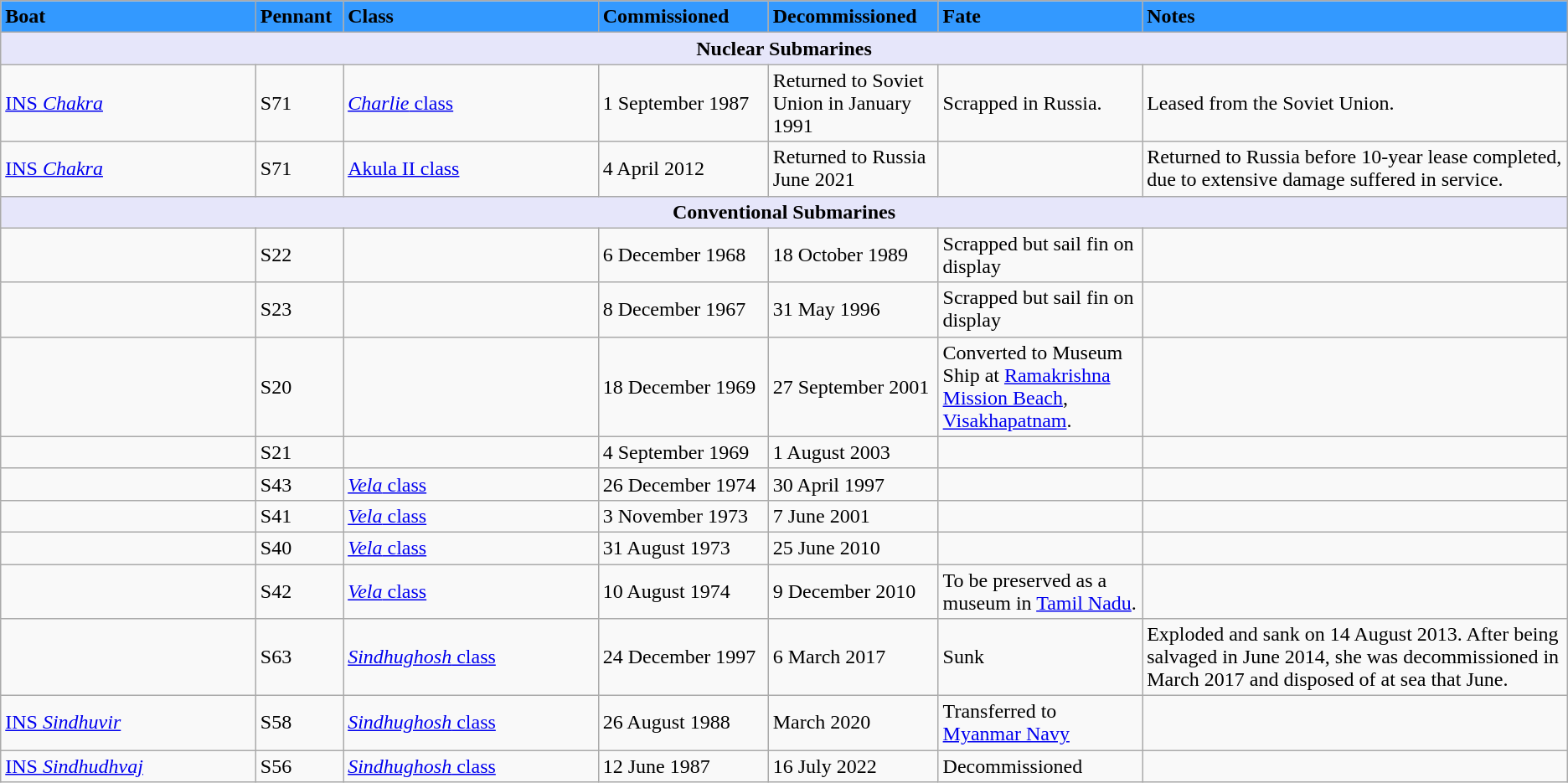<table class="wikitable">
<tr>
<th style="text-align:left; width:15%;background-color:#3399FF;">Boat</th>
<th style="text-align:left; width:5%;background-color:#3399FF;">Pennant</th>
<th style="text-align:left; width:15%;background-color:#3399FF;">Class</th>
<th style="text-align:left; width:10%;background-color:#3399FF;">Commissioned</th>
<th style="text-align:left; width:10%;background-color:#3399FF;">Decommissioned</th>
<th style="text-align:left; width:12%;background-color:#3399FF;">Fate</th>
<th style="text-align:left; width:25%;background-color:#3399FF;">Notes</th>
</tr>
<tr>
<th colspan="7" style="background: lavender;">Nuclear Submarines</th>
</tr>
<tr>
<td><a href='#'>INS <em>Chakra</em></a></td>
<td>S71</td>
<td><a href='#'><em>Charlie</em> class</a></td>
<td>1 September 1987</td>
<td>Returned to Soviet Union in January 1991</td>
<td>Scrapped in Russia.</td>
<td>Leased from the Soviet Union.</td>
</tr>
<tr>
<td><a href='#'>INS <em>Chakra</em></a></td>
<td>S71</td>
<td><a href='#'>Akula II class</a></td>
<td>4 April 2012</td>
<td>Returned to Russia June 2021</td>
<td></td>
<td>Returned to Russia before 10-year lease completed, due to extensive damage suffered in service.</td>
</tr>
<tr>
<th colspan="7" style="background: lavender;">Conventional Submarines</th>
</tr>
<tr>
<td></td>
<td>S22</td>
<td></td>
<td>6 December 1968</td>
<td>18 October 1989</td>
<td>Scrapped but sail fin on display</td>
<td></td>
</tr>
<tr>
<td></td>
<td>S23</td>
<td></td>
<td>8 December 1967</td>
<td>31 May 1996</td>
<td>Scrapped but sail fin on display</td>
<td></td>
</tr>
<tr>
<td></td>
<td>S20</td>
<td></td>
<td>18 December 1969</td>
<td>27 September 2001</td>
<td>Converted to Museum Ship at <a href='#'>Ramakrishna Mission Beach</a>, <a href='#'>Visakhapatnam</a>.</td>
<td></td>
</tr>
<tr>
<td></td>
<td>S21</td>
<td></td>
<td>4 September 1969</td>
<td>1 August 2003</td>
<td></td>
<td></td>
</tr>
<tr>
<td></td>
<td>S43</td>
<td><a href='#'><em>Vela</em> class</a></td>
<td>26 December 1974</td>
<td>30 April 1997</td>
<td></td>
<td></td>
</tr>
<tr>
<td></td>
<td>S41</td>
<td><a href='#'><em>Vela</em> class</a></td>
<td>3 November 1973</td>
<td>7 June 2001</td>
<td></td>
<td></td>
</tr>
<tr>
<td></td>
<td>S40</td>
<td><a href='#'><em>Vela</em> class</a></td>
<td>31 August 1973</td>
<td>25 June 2010</td>
<td></td>
<td></td>
</tr>
<tr>
<td></td>
<td>S42</td>
<td><a href='#'><em>Vela</em> class</a></td>
<td>10 August 1974</td>
<td>9 December 2010</td>
<td>To be preserved as a museum in <a href='#'>Tamil Nadu</a>.</td>
<td></td>
</tr>
<tr>
<td></td>
<td>S63</td>
<td><a href='#'><em>Sindhughosh</em> class</a></td>
<td>24 December 1997</td>
<td>6 March 2017</td>
<td>Sunk</td>
<td>Exploded and sank on 14 August 2013. After being salvaged in June 2014, she was decommissioned in March 2017 and disposed of at sea that June.</td>
</tr>
<tr>
<td><a href='#'>INS <em>Sindhuvir</em></a></td>
<td>S58</td>
<td><a href='#'><em>Sindhughosh</em> class</a></td>
<td>26 August 1988</td>
<td>March 2020</td>
<td>Transferred to <a href='#'>Myanmar Navy</a></td>
<td></td>
</tr>
<tr>
<td><a href='#'>INS <em>Sindhudhvaj</em></a></td>
<td>S56</td>
<td><a href='#'><em>Sindhughosh</em> class</a></td>
<td>12 June 1987</td>
<td>16 July 2022</td>
<td>Decommissioned</td>
<td></td>
</tr>
</table>
